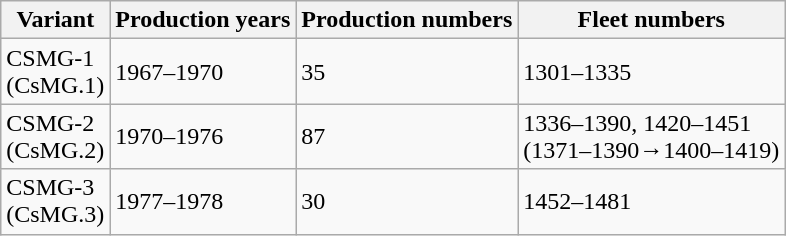<table class="wikitable">
<tr>
<th>Variant</th>
<th>Production years</th>
<th>Production numbers</th>
<th>Fleet numbers</th>
</tr>
<tr>
<td>CSMG-1<br>(CsMG.1)</td>
<td>1967–1970</td>
<td>35</td>
<td>1301–1335</td>
</tr>
<tr>
<td>CSMG-2<br>(CsMG.2)</td>
<td>1970–1976</td>
<td>87</td>
<td>1336–1390, 1420–1451<br>(1371–1390→1400–1419)</td>
</tr>
<tr>
<td>CSMG-3<br>(CsMG.3)</td>
<td>1977–1978</td>
<td>30</td>
<td>1452–1481</td>
</tr>
</table>
